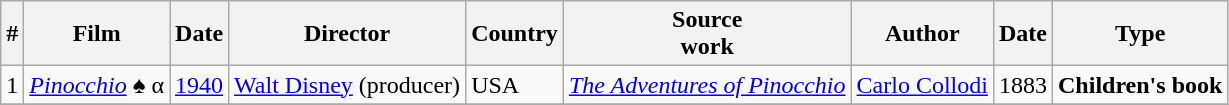<table class="wikitable">
<tr>
<th>#</th>
<th>Film</th>
<th>Date</th>
<th>Director</th>
<th>Country</th>
<th>Source<br>work</th>
<th>Author</th>
<th>Date</th>
<th>Type</th>
</tr>
<tr>
<td>1</td>
<td><em><a href='#'>Pinocchio</a></em> ♠ α </td>
<td><a href='#'>1940</a></td>
<td><a href='#'>Walt Disney</a> (producer)</td>
<td>USA</td>
<td><em><a href='#'>The Adventures of Pinocchio</a></em></td>
<td><a href='#'>Carlo Collodi</a></td>
<td>1883</td>
<td><strong>Children's book</strong></td>
</tr>
<tr>
</tr>
</table>
